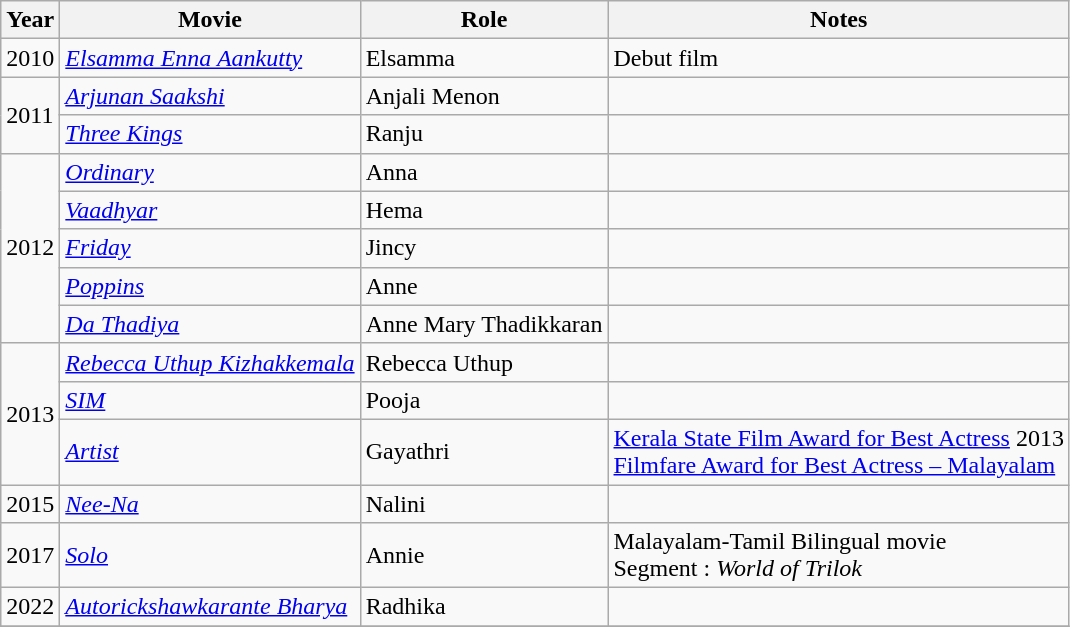<table class="wikitable">
<tr>
<th>Year</th>
<th>Movie</th>
<th>Role</th>
<th>Notes</th>
</tr>
<tr>
<td>2010</td>
<td><em><a href='#'>Elsamma Enna Aankutty</a></em></td>
<td>Elsamma</td>
<td>Debut film</td>
</tr>
<tr>
<td rowspan=2>2011</td>
<td><em><a href='#'>Arjunan Saakshi</a></em></td>
<td>Anjali Menon</td>
<td></td>
</tr>
<tr>
<td><em><a href='#'>Three Kings</a></em></td>
<td>Ranju</td>
<td></td>
</tr>
<tr>
<td rowspan=5>2012</td>
<td><em><a href='#'>Ordinary</a></em></td>
<td>Anna</td>
<td></td>
</tr>
<tr>
<td><em><a href='#'>Vaadhyar</a></em></td>
<td>Hema</td>
<td></td>
</tr>
<tr>
<td><em><a href='#'>Friday</a></em></td>
<td>Jincy</td>
<td></td>
</tr>
<tr>
<td><em><a href='#'>Poppins</a></em></td>
<td>Anne</td>
<td></td>
</tr>
<tr>
<td><em><a href='#'>Da Thadiya</a></em></td>
<td>Anne Mary Thadikkaran</td>
<td></td>
</tr>
<tr>
<td rowspan=3>2013</td>
<td><em><a href='#'>Rebecca Uthup Kizhakkemala</a></em></td>
<td>Rebecca Uthup</td>
<td></td>
</tr>
<tr>
<td><em><a href='#'>SIM</a></em></td>
<td>Pooja</td>
<td></td>
</tr>
<tr>
<td><em><a href='#'>Artist</a></em></td>
<td>Gayathri</td>
<td><a href='#'>Kerala State Film Award for Best Actress</a> 2013<br><a href='#'>Filmfare Award for Best Actress – Malayalam</a></td>
</tr>
<tr>
<td>2015</td>
<td><em><a href='#'>Nee-Na</a></em></td>
<td>Nalini</td>
<td></td>
</tr>
<tr>
<td>2017</td>
<td><em><a href='#'>Solo</a></em></td>
<td>Annie</td>
<td>Malayalam-Tamil Bilingual movie <br> Segment : <em>World of Trilok</em></td>
</tr>
<tr>
<td>2022</td>
<td><em><a href='#'>Autorickshawkarante Bharya</a></em></td>
<td>Radhika</td>
<td></td>
</tr>
<tr>
</tr>
</table>
